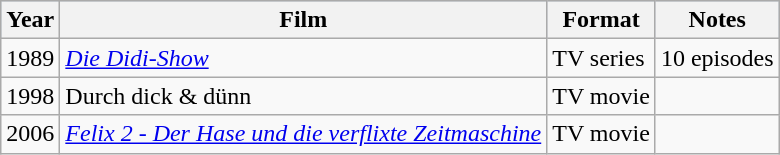<table class="wikitable" border="1"; collapse: collapse; font-size: 95%;">
<tr bgcolor="#B0C4DE" align="center">
<th>Year</th>
<th>Film</th>
<th>Format</th>
<th>Notes</th>
</tr>
<tr>
<td>1989</td>
<td><em><a href='#'>Die Didi-Show</a></em></td>
<td>TV series</td>
<td>10 episodes</td>
</tr>
<tr>
<td>1998</td>
<td>Durch dick & dünn</td>
<td>TV movie</td>
<td></td>
</tr>
<tr>
<td>2006</td>
<td><em><a href='#'>Felix 2 - Der Hase und die verflixte Zeitmaschine</a></em></td>
<td>TV movie</td>
<td></td>
</tr>
</table>
